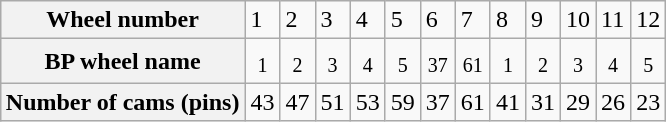<table class="wikitable" | border=1  style="margin: 1em auto 1em auto">
<tr>
<th>Wheel number</th>
<td>1</td>
<td>2</td>
<td>3</td>
<td>4</td>
<td>5</td>
<td>6</td>
<td>7</td>
<td>8</td>
<td>9</td>
<td>10</td>
<td>11</td>
<td>12</td>
</tr>
<tr>
<th>BP wheel name</th>
<td align="center"><sub>1</sub></td>
<td align="center"><sub>2</sub></td>
<td align="center"><sub>3</sub></td>
<td align="center"><sub>4</sub></td>
<td align="center"><sub>5</sub></td>
<td align="center"><sub>37</sub></td>
<td align="center"><sub>61</sub></td>
<td align="center"><sub>1</sub></td>
<td align="center"><sub>2</sub></td>
<td align="center"><sub>3</sub></td>
<td align="center"><sub>4</sub></td>
<td align="center"><sub>5</sub></td>
</tr>
<tr>
<th>Number of cams (pins)</th>
<td>43</td>
<td>47</td>
<td>51</td>
<td>53</td>
<td>59</td>
<td>37</td>
<td>61</td>
<td>41</td>
<td>31</td>
<td>29</td>
<td>26</td>
<td>23</td>
</tr>
</table>
